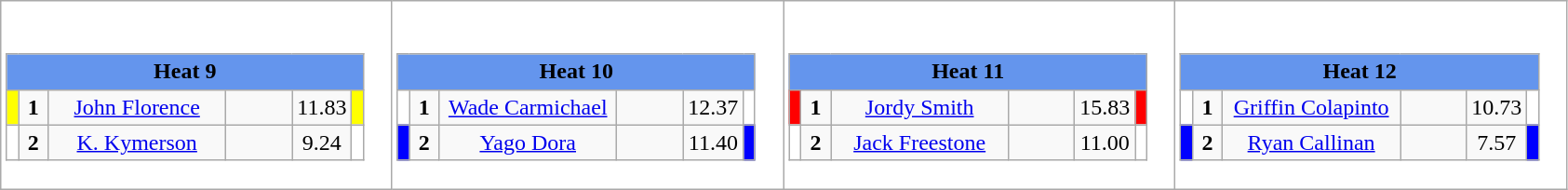<table class="wikitable" style="background:#fff;">
<tr>
<td><div><br><table class="wikitable">
<tr>
<td colspan="6"  style="text-align:center; background:#6495ed;"><strong>Heat 9</strong></td>
</tr>
<tr>
<td style="width:01px; background: #ff0;"></td>
<td style="width:14px; text-align:center;"><strong>1</strong></td>
<td style="width:120px; text-align:center;"><a href='#'>John Florence</a></td>
<td style="width:40px; text-align:center;"></td>
<td style="width:20px; text-align:center;">11.83</td>
<td style="width:01px; background: #ff0;"></td>
</tr>
<tr>
<td style="width:01px; background: #fff;"></td>
<td style="width:14px; text-align:center;"><strong>2</strong></td>
<td style="width:120px; text-align:center;"><a href='#'>K. Kymerson</a></td>
<td style="width:40px; text-align:center;"></td>
<td style="width:20px; text-align:center;">9.24</td>
<td style="width:01px; background: #fff;"></td>
</tr>
</table>
</div></td>
<td><div><br><table class="wikitable">
<tr>
<td colspan="6"  style="text-align:center; background:#6495ed;"><strong>Heat 10</strong></td>
</tr>
<tr>
<td style="width:01px; background: #fff;"></td>
<td style="width:14px; text-align:center;"><strong>1</strong></td>
<td style="width:120px; text-align:center;"><a href='#'>Wade Carmichael</a></td>
<td style="width:40px; text-align:center;"></td>
<td style="width:20px; text-align:center;">12.37</td>
<td style="width:01px; background: #fff;"></td>
</tr>
<tr>
<td style="width:01px; background: #00f;"></td>
<td style="width:14px; text-align:center;"><strong>2</strong></td>
<td style="width:120px; text-align:center;"><a href='#'>Yago Dora</a></td>
<td style="width:40px; text-align:center;"></td>
<td style="width:20px; text-align:center;">11.40</td>
<td style="width:01px; background: #00f;"></td>
</tr>
</table>
</div></td>
<td><div><br><table class="wikitable">
<tr>
<td colspan="6"  style="text-align:center; background:#6495ed;"><strong>Heat 11</strong></td>
</tr>
<tr>
<td style="width:01px; background: #f00;"></td>
<td style="width:14px; text-align:center;"><strong>1</strong></td>
<td style="width:120px; text-align:center;"><a href='#'>Jordy Smith</a></td>
<td style="width:40px; text-align:center;"></td>
<td style="width:20px; text-align:center;">15.83</td>
<td style="width:01px; background: #f00;"></td>
</tr>
<tr>
<td style="width:01px; background: #fff;"></td>
<td style="width:14px; text-align:center;"><strong>2</strong></td>
<td style="width:120px; text-align:center;"><a href='#'>Jack Freestone</a></td>
<td style="width:40px; text-align:center;"></td>
<td style="width:20px; text-align:center;">11.00</td>
<td style="width:01px; background: #fff;"></td>
</tr>
</table>
</div></td>
<td><div><br><table class="wikitable">
<tr>
<td colspan="6"  style="text-align:center; background:#6495ed;"><strong>Heat 12</strong></td>
</tr>
<tr>
<td style="width:01px; background: #fff;"></td>
<td style="width:14px; text-align:center;"><strong>1</strong></td>
<td style="width:120px; text-align:center;"><a href='#'>Griffin Colapinto</a></td>
<td style="width:40px; text-align:center;"></td>
<td style="width:20px; text-align:center;">10.73</td>
<td style="width:01px; background: #fff;"></td>
</tr>
<tr>
<td style="width:01px; background: #00f;"></td>
<td style="width:14px; text-align:center;"><strong>2</strong></td>
<td style="width:120px; text-align:center;"><a href='#'>Ryan Callinan</a></td>
<td style="width:40px; text-align:center;"></td>
<td style="width:20px; text-align:center;">7.57</td>
<td style="width:01px; background: #00f;"></td>
</tr>
</table>
</div></td>
</tr>
</table>
